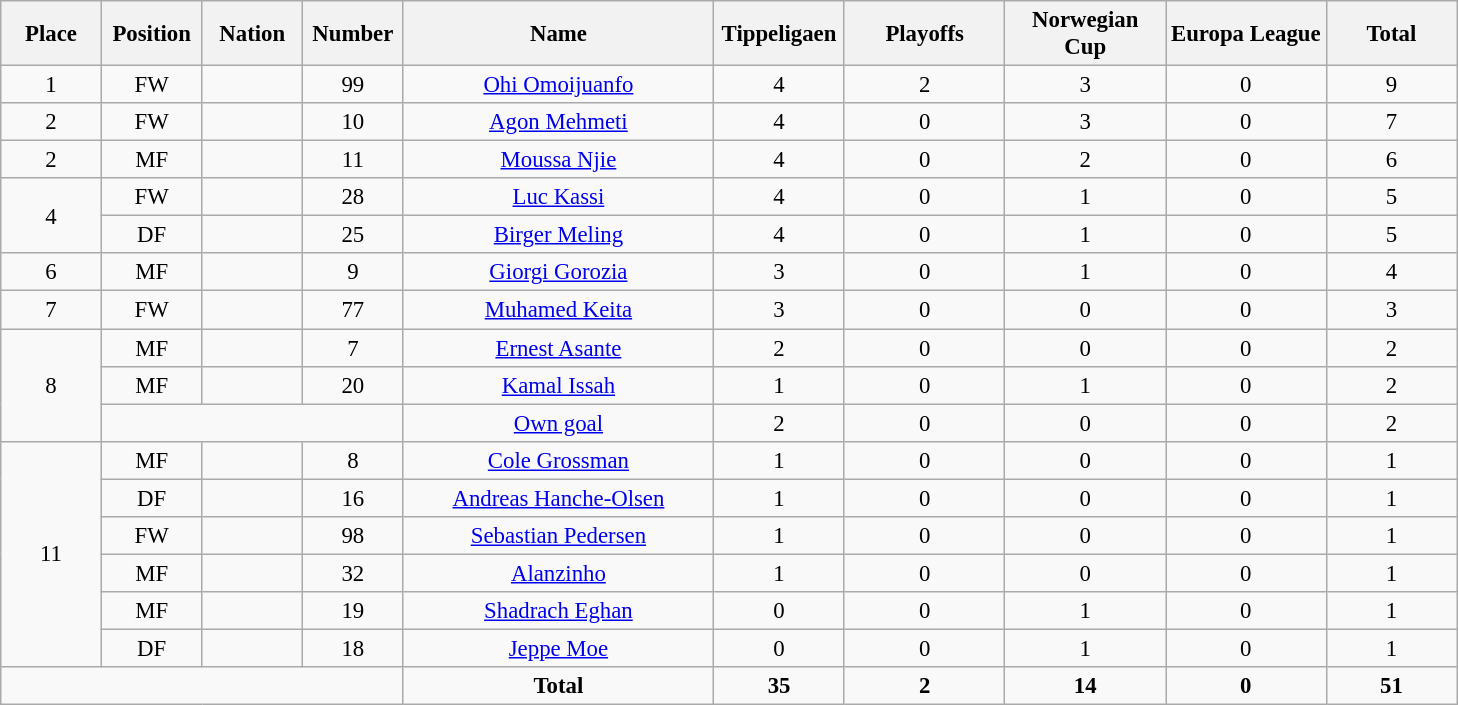<table class="wikitable" style="font-size: 95%; text-align: center;">
<tr>
<th width=60>Place</th>
<th width=60>Position</th>
<th width=60>Nation</th>
<th width=60>Number</th>
<th width=200>Name</th>
<th width=80>Tippeligaen</th>
<th width=100>Playoffs</th>
<th width=100>Norwegian Cup</th>
<th width=100>Europa League</th>
<th width=80><strong>Total</strong></th>
</tr>
<tr>
<td>1</td>
<td>FW</td>
<td></td>
<td>99</td>
<td><a href='#'>Ohi Omoijuanfo</a></td>
<td>4</td>
<td>2</td>
<td>3</td>
<td>0</td>
<td>9</td>
</tr>
<tr>
<td>2</td>
<td>FW</td>
<td></td>
<td>10</td>
<td><a href='#'>Agon Mehmeti</a></td>
<td>4</td>
<td>0</td>
<td>3</td>
<td>0</td>
<td>7</td>
</tr>
<tr>
<td>2</td>
<td>MF</td>
<td></td>
<td>11</td>
<td><a href='#'>Moussa Njie</a></td>
<td>4</td>
<td>0</td>
<td>2</td>
<td>0</td>
<td>6</td>
</tr>
<tr>
<td rowspan="2">4</td>
<td>FW</td>
<td></td>
<td>28</td>
<td><a href='#'>Luc Kassi</a></td>
<td>4</td>
<td>0</td>
<td>1</td>
<td>0</td>
<td>5</td>
</tr>
<tr>
<td>DF</td>
<td></td>
<td>25</td>
<td><a href='#'>Birger Meling</a></td>
<td>4</td>
<td>0</td>
<td>1</td>
<td>0</td>
<td>5</td>
</tr>
<tr>
<td>6</td>
<td>MF</td>
<td></td>
<td>9</td>
<td><a href='#'>Giorgi Gorozia</a></td>
<td>3</td>
<td>0</td>
<td>1</td>
<td>0</td>
<td>4</td>
</tr>
<tr>
<td>7</td>
<td>FW</td>
<td></td>
<td>77</td>
<td><a href='#'>Muhamed Keita</a></td>
<td>3</td>
<td>0</td>
<td>0</td>
<td>0</td>
<td>3</td>
</tr>
<tr>
<td rowspan="3">8</td>
<td>MF</td>
<td></td>
<td>7</td>
<td><a href='#'>Ernest Asante</a></td>
<td>2</td>
<td>0</td>
<td>0</td>
<td>0</td>
<td>2</td>
</tr>
<tr>
<td>MF</td>
<td></td>
<td>20</td>
<td><a href='#'>Kamal Issah</a></td>
<td>1</td>
<td>0</td>
<td>1</td>
<td>0</td>
<td>2</td>
</tr>
<tr>
<td colspan="3"></td>
<td><a href='#'>Own goal</a></td>
<td>2</td>
<td>0</td>
<td>0</td>
<td>0</td>
<td>2</td>
</tr>
<tr>
<td rowspan="6">11</td>
<td>MF</td>
<td></td>
<td>8</td>
<td><a href='#'>Cole Grossman</a></td>
<td>1</td>
<td>0</td>
<td>0</td>
<td>0</td>
<td>1</td>
</tr>
<tr>
<td>DF</td>
<td></td>
<td>16</td>
<td><a href='#'>Andreas Hanche-Olsen</a></td>
<td>1</td>
<td>0</td>
<td>0</td>
<td>0</td>
<td>1</td>
</tr>
<tr>
<td>FW</td>
<td></td>
<td>98</td>
<td><a href='#'>Sebastian Pedersen</a></td>
<td>1</td>
<td>0</td>
<td>0</td>
<td>0</td>
<td>1</td>
</tr>
<tr>
<td>MF</td>
<td></td>
<td>32</td>
<td><a href='#'>Alanzinho</a></td>
<td>1</td>
<td>0</td>
<td>0</td>
<td>0</td>
<td>1</td>
</tr>
<tr>
<td>MF</td>
<td></td>
<td>19</td>
<td><a href='#'>Shadrach Eghan</a></td>
<td>0</td>
<td>0</td>
<td>1</td>
<td>0</td>
<td>1</td>
</tr>
<tr>
<td>DF</td>
<td></td>
<td>18</td>
<td><a href='#'>Jeppe Moe</a></td>
<td>0</td>
<td>0</td>
<td>1</td>
<td>0</td>
<td>1</td>
</tr>
<tr>
<td colspan="4"></td>
<td><strong>Total</strong></td>
<td><strong>35</strong></td>
<td><strong>2</strong></td>
<td><strong>14</strong></td>
<td><strong>0</strong></td>
<td><strong>51</strong></td>
</tr>
</table>
